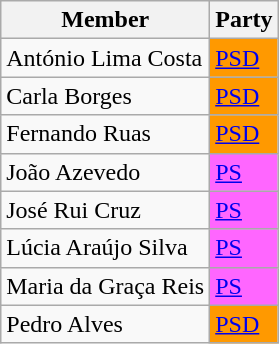<table class="wikitable">
<tr>
<th>Member</th>
<th>Party</th>
</tr>
<tr>
<td>António Lima Costa</td>
<td style="background-color:#FF9900"><a href='#'>PSD</a></td>
</tr>
<tr>
<td>Carla Borges</td>
<td style="background-color:#FF9900"><a href='#'>PSD</a></td>
</tr>
<tr>
<td>Fernando Ruas</td>
<td style="background-color:#FF9900"><a href='#'>PSD</a></td>
</tr>
<tr>
<td>João Azevedo</td>
<td style="background-color:#FF66FF"><a href='#'>PS</a></td>
</tr>
<tr>
<td>José Rui Cruz</td>
<td style="background-color:#FF66FF"><a href='#'>PS</a></td>
</tr>
<tr>
<td>Lúcia Araújo Silva</td>
<td style="background-color:#FF66FF"><a href='#'>PS</a></td>
</tr>
<tr>
<td>Maria da Graça Reis</td>
<td style="background-color:#FF66FF"><a href='#'>PS</a></td>
</tr>
<tr>
<td>Pedro Alves</td>
<td style="background-color:#FF9900"><a href='#'>PSD</a></td>
</tr>
</table>
